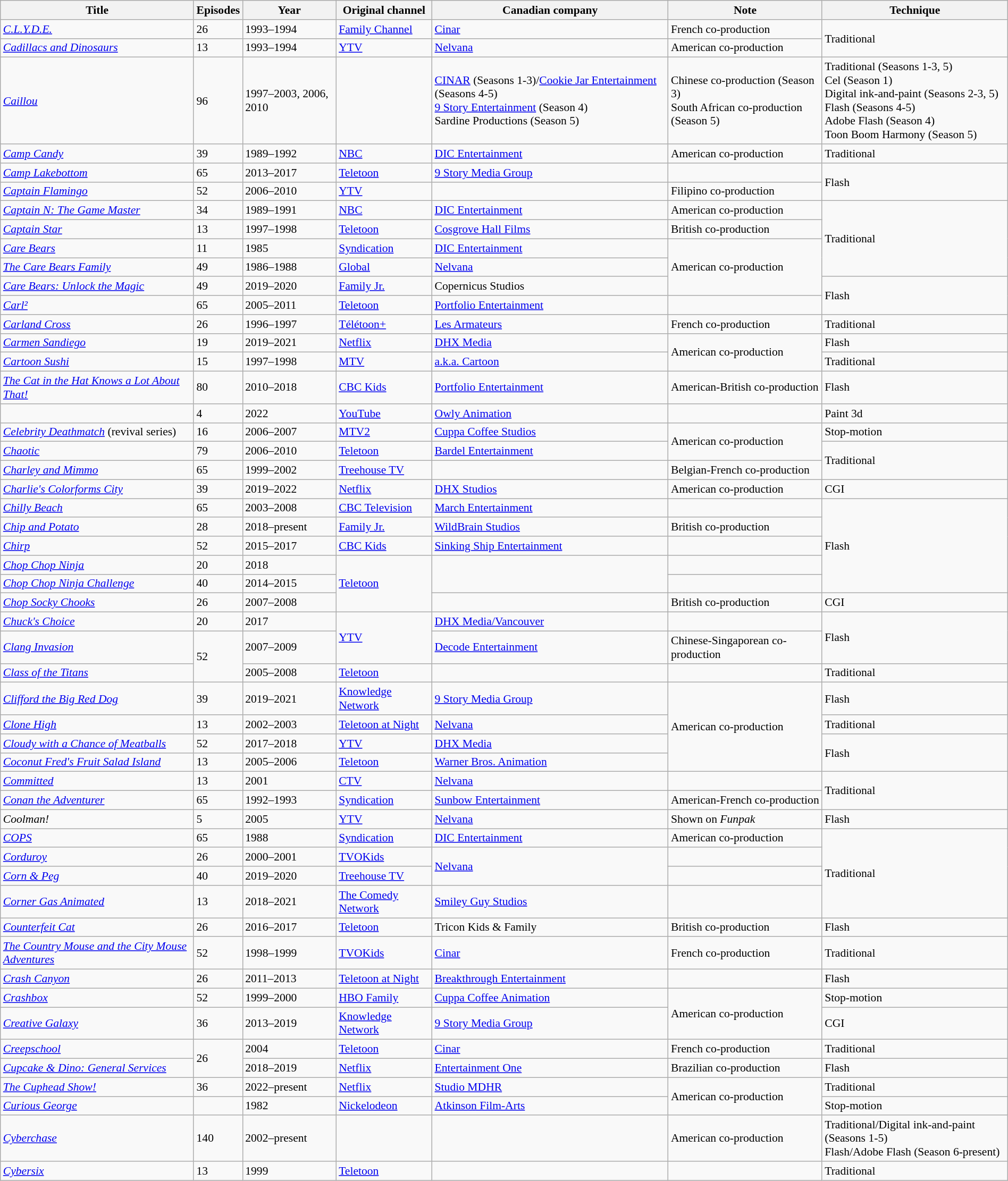<table class="wikitable sortable" style="text-align: left; font-size:90%; width:100%;">
<tr>
<th>Title</th>
<th>Episodes</th>
<th>Year</th>
<th>Original channel</th>
<th>Canadian company</th>
<th>Note</th>
<th>Technique</th>
</tr>
<tr>
<td><em><a href='#'>C.L.Y.D.E.</a></em></td>
<td>26</td>
<td>1993–1994</td>
<td><a href='#'>Family Channel</a></td>
<td><a href='#'>Cinar</a></td>
<td>French co-production</td>
<td rowspan="2">Traditional</td>
</tr>
<tr>
<td><em><a href='#'>Cadillacs and Dinosaurs</a></em></td>
<td>13</td>
<td>1993–1994</td>
<td><a href='#'>YTV</a></td>
<td><a href='#'>Nelvana</a></td>
<td>American co-production</td>
</tr>
<tr>
<td><em><a href='#'>Caillou</a></em></td>
<td>96</td>
<td>1997–2003, 2006, 2010</td>
<td></td>
<td><a href='#'>CINAR</a> (Seasons 1-3)/<a href='#'>Cookie Jar Entertainment</a> (Seasons 4-5)<br><a href='#'>9 Story Entertainment</a> (Season 4)<br>Sardine Productions (Season 5)</td>
<td>Chinese co-production (Season 3)<br>South African co-production (Season 5)</td>
<td>Traditional (Seasons 1-3, 5)<br>Cel (Season 1)<br>Digital ink-and-paint (Seasons 2-3, 5)<br>Flash (Seasons 4-5)<br>Adobe Flash (Season 4)<br>Toon Boom Harmony (Season 5)</td>
</tr>
<tr>
<td><em><a href='#'>Camp Candy</a></em></td>
<td>39</td>
<td>1989–1992</td>
<td><a href='#'>NBC</a></td>
<td><a href='#'>DIC Entertainment</a></td>
<td>American co-production</td>
<td>Traditional</td>
</tr>
<tr>
<td><em><a href='#'>Camp Lakebottom</a></em></td>
<td>65</td>
<td>2013–2017</td>
<td><a href='#'>Teletoon</a></td>
<td><a href='#'>9 Story Media Group</a></td>
<td></td>
<td rowspan="2">Flash</td>
</tr>
<tr>
<td><em><a href='#'>Captain Flamingo</a></em></td>
<td>52</td>
<td>2006–2010</td>
<td><a href='#'>YTV</a></td>
<td></td>
<td>Filipino co-production</td>
</tr>
<tr>
<td><em><a href='#'>Captain N: The Game Master</a></em></td>
<td>34</td>
<td>1989–1991</td>
<td><a href='#'>NBC</a></td>
<td><a href='#'>DIC Entertainment</a></td>
<td>American co-production</td>
<td rowspan="4">Traditional</td>
</tr>
<tr>
<td><em><a href='#'>Captain Star</a></em></td>
<td>13</td>
<td>1997–1998</td>
<td><a href='#'>Teletoon</a></td>
<td><a href='#'>Cosgrove Hall Films</a></td>
<td>British co-production</td>
</tr>
<tr>
<td><em><a href='#'>Care Bears</a></em></td>
<td>11</td>
<td>1985</td>
<td><a href='#'>Syndication</a></td>
<td><a href='#'>DIC Entertainment</a></td>
<td rowspan="3">American co-production</td>
</tr>
<tr>
<td><em><a href='#'>The Care Bears Family</a></em></td>
<td>49</td>
<td>1986–1988</td>
<td><a href='#'>Global</a></td>
<td><a href='#'>Nelvana</a></td>
</tr>
<tr>
<td><em><a href='#'>Care Bears: Unlock the Magic</a></em></td>
<td>49</td>
<td>2019–2020</td>
<td><a href='#'>Family Jr.</a></td>
<td>Copernicus Studios</td>
<td rowspan="2">Flash</td>
</tr>
<tr>
<td><em><a href='#'>Carl²</a></em></td>
<td>65</td>
<td>2005–2011</td>
<td><a href='#'>Teletoon</a></td>
<td><a href='#'>Portfolio Entertainment</a></td>
<td></td>
</tr>
<tr>
<td><em><a href='#'>Carland Cross</a></em></td>
<td>26</td>
<td>1996–1997</td>
<td><a href='#'>Télétoon+</a></td>
<td><a href='#'>Les Armateurs</a></td>
<td>French co-production</td>
<td>Traditional</td>
</tr>
<tr>
<td><em><a href='#'>Carmen Sandiego</a></em></td>
<td>19</td>
<td>2019–2021</td>
<td><a href='#'>Netflix</a></td>
<td><a href='#'>DHX Media</a></td>
<td rowspan="2">American co-production</td>
<td>Flash</td>
</tr>
<tr>
<td><em><a href='#'>Cartoon Sushi</a></em></td>
<td>15</td>
<td>1997–1998</td>
<td><a href='#'>MTV</a></td>
<td><a href='#'>a.k.a. Cartoon</a></td>
<td>Traditional</td>
</tr>
<tr>
<td><em><a href='#'>The Cat in the Hat Knows a Lot About That!</a></em></td>
<td>80</td>
<td>2010–2018</td>
<td><a href='#'>CBC Kids</a></td>
<td><a href='#'>Portfolio Entertainment</a></td>
<td>American-British co-production</td>
<td>Flash</td>
</tr>
<tr>
<td><em></em></td>
<td>4</td>
<td>2022</td>
<td><a href='#'>YouTube</a></td>
<td><a href='#'>Owly Animation</a></td>
<td></td>
<td>Paint 3d</td>
</tr>
<tr>
<td><em><a href='#'>Celebrity Deathmatch</a></em> (revival series)</td>
<td>16</td>
<td>2006–2007</td>
<td><a href='#'>MTV2</a></td>
<td><a href='#'>Cuppa Coffee Studios</a></td>
<td rowspan="2">American co-production</td>
<td>Stop-motion</td>
</tr>
<tr>
<td><em><a href='#'>Chaotic</a></em></td>
<td>79</td>
<td>2006–2010</td>
<td><a href='#'>Teletoon</a></td>
<td><a href='#'>Bardel Entertainment</a></td>
<td rowspan="2">Traditional</td>
</tr>
<tr>
<td><em><a href='#'>Charley and Mimmo</a></em></td>
<td>65</td>
<td>1999–2002</td>
<td><a href='#'>Treehouse TV</a></td>
<td></td>
<td>Belgian-French co-production</td>
</tr>
<tr>
<td><em><a href='#'>Charlie's Colorforms City</a></em></td>
<td>39</td>
<td>2019–2022</td>
<td><a href='#'>Netflix</a></td>
<td><a href='#'>DHX Studios</a></td>
<td>American co-production</td>
<td>CGI</td>
</tr>
<tr>
<td><em><a href='#'>Chilly Beach</a></em></td>
<td>65</td>
<td>2003–2008</td>
<td><a href='#'>CBC Television</a></td>
<td><a href='#'>March Entertainment</a></td>
<td></td>
<td rowspan="5">Flash</td>
</tr>
<tr>
<td><em><a href='#'>Chip and Potato</a></em></td>
<td>28</td>
<td>2018–present</td>
<td><a href='#'>Family Jr.</a></td>
<td><a href='#'>WildBrain Studios</a></td>
<td>British co-production</td>
</tr>
<tr>
<td><em><a href='#'>Chirp</a></em></td>
<td>52</td>
<td>2015–2017</td>
<td><a href='#'>CBC Kids</a></td>
<td><a href='#'>Sinking Ship Entertainment</a></td>
<td></td>
</tr>
<tr>
<td><em><a href='#'>Chop Chop Ninja</a></em></td>
<td>20</td>
<td>2018</td>
<td rowspan="3"><a href='#'>Teletoon</a></td>
<td rowspan="2"></td>
<td></td>
</tr>
<tr>
<td><em><a href='#'>Chop Chop Ninja Challenge</a></em></td>
<td>40</td>
<td>2014–2015</td>
<td></td>
</tr>
<tr>
<td><em><a href='#'>Chop Socky Chooks</a></em></td>
<td>26</td>
<td>2007–2008</td>
<td></td>
<td>British co-production</td>
<td>CGI</td>
</tr>
<tr>
<td><em><a href='#'>Chuck's Choice</a></em></td>
<td>20</td>
<td>2017</td>
<td rowspan="2"><a href='#'>YTV</a></td>
<td><a href='#'>DHX Media/Vancouver</a></td>
<td></td>
<td rowspan="2">Flash</td>
</tr>
<tr>
<td><em><a href='#'>Clang Invasion</a></em></td>
<td rowspan="2">52</td>
<td>2007–2009</td>
<td><a href='#'>Decode Entertainment</a></td>
<td>Chinese-Singaporean co-production</td>
</tr>
<tr>
<td><em><a href='#'>Class of the Titans</a></em></td>
<td>2005–2008</td>
<td><a href='#'>Teletoon</a></td>
<td></td>
<td></td>
<td>Traditional</td>
</tr>
<tr>
<td><em><a href='#'>Clifford the Big Red Dog</a></em></td>
<td>39</td>
<td>2019–2021</td>
<td><a href='#'>Knowledge Network</a></td>
<td><a href='#'>9 Story Media Group</a></td>
<td rowspan="4">American co-production</td>
<td>Flash</td>
</tr>
<tr>
<td><em><a href='#'>Clone High</a></em></td>
<td>13</td>
<td>2002–2003</td>
<td><a href='#'>Teletoon at Night</a></td>
<td><a href='#'>Nelvana</a></td>
<td>Traditional</td>
</tr>
<tr>
<td><em><a href='#'>Cloudy with a Chance of Meatballs</a></em></td>
<td>52</td>
<td>2017–2018</td>
<td><a href='#'>YTV</a></td>
<td><a href='#'>DHX Media</a></td>
<td rowspan="2">Flash</td>
</tr>
<tr>
<td><em><a href='#'>Coconut Fred's Fruit Salad Island</a></em></td>
<td>13</td>
<td>2005–2006</td>
<td><a href='#'>Teletoon</a></td>
<td><a href='#'>Warner Bros. Animation</a></td>
</tr>
<tr>
<td><em><a href='#'>Committed</a></em></td>
<td>13</td>
<td>2001</td>
<td><a href='#'>CTV</a></td>
<td><a href='#'>Nelvana</a></td>
<td></td>
<td rowspan="2">Traditional</td>
</tr>
<tr>
<td><em><a href='#'>Conan the Adventurer</a></em></td>
<td>65</td>
<td>1992–1993</td>
<td><a href='#'>Syndication</a></td>
<td><a href='#'>Sunbow Entertainment</a></td>
<td>American-French co-production</td>
</tr>
<tr>
<td><em>Coolman!</em></td>
<td>5</td>
<td>2005</td>
<td><a href='#'>YTV</a></td>
<td><a href='#'>Nelvana</a></td>
<td>Shown on <em>Funpak</em></td>
<td>Flash</td>
</tr>
<tr>
<td><em><a href='#'>COPS</a></em></td>
<td>65</td>
<td>1988</td>
<td><a href='#'>Syndication</a></td>
<td><a href='#'>DIC Entertainment</a></td>
<td>American co-production</td>
<td rowspan="4">Traditional</td>
</tr>
<tr>
<td><em><a href='#'>Corduroy</a></em></td>
<td>26</td>
<td>2000–2001</td>
<td><a href='#'>TVOKids</a></td>
<td rowspan="2"><a href='#'>Nelvana</a></td>
<td></td>
</tr>
<tr>
<td><em><a href='#'>Corn & Peg</a></em></td>
<td>40</td>
<td>2019–2020</td>
<td><a href='#'>Treehouse TV</a></td>
<td></td>
</tr>
<tr>
<td><em><a href='#'>Corner Gas Animated</a></em></td>
<td>13</td>
<td>2018–2021</td>
<td><a href='#'>The Comedy Network</a></td>
<td><a href='#'>Smiley Guy Studios</a></td>
<td></td>
</tr>
<tr>
<td><em><a href='#'>Counterfeit Cat</a></em></td>
<td>26</td>
<td>2016–2017</td>
<td><a href='#'>Teletoon</a></td>
<td>Tricon Kids & Family</td>
<td>British co-production</td>
<td>Flash</td>
</tr>
<tr>
<td><em><a href='#'>The Country Mouse and the City Mouse Adventures</a></em></td>
<td>52</td>
<td>1998–1999</td>
<td><a href='#'>TVOKids</a></td>
<td><a href='#'>Cinar</a></td>
<td>French co-production</td>
<td>Traditional</td>
</tr>
<tr>
<td><em><a href='#'>Crash Canyon</a></em></td>
<td>26</td>
<td>2011–2013</td>
<td><a href='#'>Teletoon at Night</a></td>
<td><a href='#'>Breakthrough Entertainment</a></td>
<td></td>
<td>Flash</td>
</tr>
<tr>
<td><em><a href='#'>Crashbox</a></em></td>
<td>52</td>
<td>1999–2000</td>
<td><a href='#'>HBO Family</a></td>
<td><a href='#'>Cuppa Coffee Animation</a></td>
<td rowspan="2">American co-production</td>
<td>Stop-motion</td>
</tr>
<tr>
<td><em><a href='#'>Creative Galaxy</a></em></td>
<td>36</td>
<td>2013–2019</td>
<td><a href='#'>Knowledge Network</a></td>
<td><a href='#'>9 Story Media Group</a></td>
<td>CGI</td>
</tr>
<tr>
<td><em><a href='#'>Creepschool</a></em></td>
<td rowspan="2">26</td>
<td>2004</td>
<td><a href='#'>Teletoon</a></td>
<td><a href='#'>Cinar</a></td>
<td>French co-production</td>
<td>Traditional</td>
</tr>
<tr>
<td><em><a href='#'>Cupcake & Dino: General Services</a></em></td>
<td>2018–2019</td>
<td><a href='#'>Netflix</a></td>
<td><a href='#'>Entertainment One</a></td>
<td>Brazilian co-production</td>
<td>Flash</td>
</tr>
<tr>
<td><em><a href='#'>The Cuphead Show!</a></em></td>
<td>36</td>
<td>2022–present</td>
<td><a href='#'>Netflix</a></td>
<td><a href='#'>Studio MDHR</a></td>
<td rowspan="2">American co-production</td>
<td>Traditional</td>
</tr>
<tr>
<td><em><a href='#'>Curious George</a></em></td>
<td></td>
<td>1982</td>
<td><a href='#'>Nickelodeon</a></td>
<td><a href='#'>Atkinson Film-Arts</a></td>
<td>Stop-motion</td>
</tr>
<tr>
<td><em><a href='#'>Cyberchase</a></em></td>
<td>140</td>
<td>2002–present</td>
<td></td>
<td></td>
<td>American co-production</td>
<td>Traditional/Digital ink-and-paint (Seasons 1-5)<br>Flash/Adobe Flash (Season 6-present)</td>
</tr>
<tr>
<td><em><a href='#'>Cybersix</a></em></td>
<td>13</td>
<td>1999</td>
<td><a href='#'>Teletoon</a></td>
<td></td>
<td></td>
<td>Traditional</td>
</tr>
</table>
